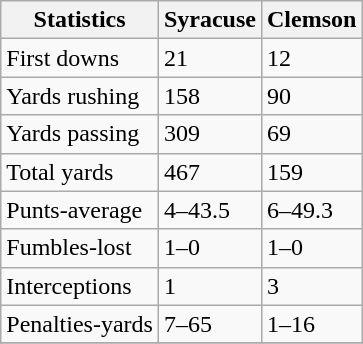<table class="wikitable">
<tr>
<th>Statistics</th>
<th>Syracuse</th>
<th>Clemson</th>
</tr>
<tr>
<td>First downs</td>
<td>21</td>
<td>12</td>
</tr>
<tr>
<td>Yards rushing</td>
<td>158</td>
<td>90</td>
</tr>
<tr>
<td>Yards passing</td>
<td>309</td>
<td>69</td>
</tr>
<tr>
<td>Total yards</td>
<td>467</td>
<td>159</td>
</tr>
<tr>
<td>Punts-average</td>
<td>4–43.5</td>
<td>6–49.3</td>
</tr>
<tr>
<td>Fumbles-lost</td>
<td>1–0</td>
<td>1–0</td>
</tr>
<tr>
<td>Interceptions</td>
<td>1</td>
<td>3</td>
</tr>
<tr>
<td>Penalties-yards</td>
<td>7–65</td>
<td>1–16</td>
</tr>
<tr>
</tr>
</table>
